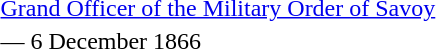<table>
<tr>
<td rowspan=2 style="width:60px; vertical-align:top;"></td>
<td><a href='#'>Grand Officer of the Military Order of Savoy</a></td>
</tr>
<tr>
<td>— 6 December 1866</td>
</tr>
</table>
